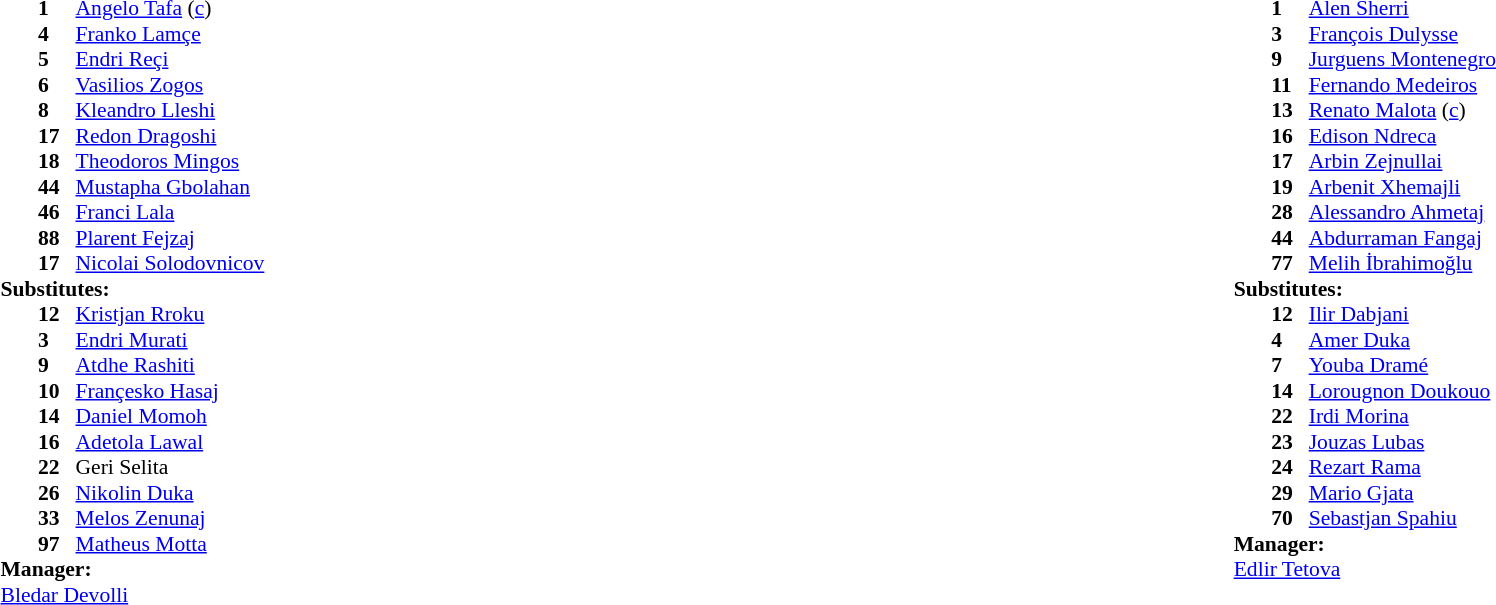<table width="100%">
<tr>
<td valign="top" width="40%"><br><table style="font-size:90%" cellspacing="0" cellpadding="0">
<tr>
<th width=25></th>
<th width=25></th>
</tr>
<tr>
<td></td>
<td><strong>1</strong></td>
<td> <a href='#'>Angelo Tafa</a> (<a href='#'>c</a>)</td>
</tr>
<tr>
<td></td>
<td><strong>4</strong></td>
<td> <a href='#'>Franko Lamçe</a></td>
<td></td>
<td></td>
</tr>
<tr>
<td></td>
<td><strong>5</strong></td>
<td> <a href='#'>Endri Reçi</a></td>
<td></td>
</tr>
<tr>
<td></td>
<td><strong>6</strong></td>
<td> <a href='#'>Vasilios Zogos</a></td>
<td></td>
</tr>
<tr>
<td></td>
<td><strong>8</strong></td>
<td> <a href='#'>Kleandro Lleshi</a></td>
<td></td>
<td></td>
</tr>
<tr>
<td></td>
<td><strong>17</strong></td>
<td> <a href='#'>Redon Dragoshi</a></td>
<td></td>
<td></td>
</tr>
<tr>
<td></td>
<td><strong>18</strong></td>
<td> <a href='#'>Theodoros Mingos</a></td>
</tr>
<tr>
<td></td>
<td><strong>44</strong></td>
<td> <a href='#'>Mustapha Gbolahan</a></td>
</tr>
<tr>
<td></td>
<td><strong>46</strong></td>
<td> <a href='#'>Franci Lala</a></td>
</tr>
<tr>
<td></td>
<td><strong>88</strong></td>
<td> <a href='#'>Plarent Fejzaj</a></td>
<td></td>
</tr>
<tr>
<td></td>
<td><strong>17</strong></td>
<td> <a href='#'>Nicolai Solodovnicov</a></td>
<td></td>
</tr>
<tr>
<td colspan=3><strong>Substitutes:</strong></td>
</tr>
<tr>
<td></td>
<td><strong>12</strong></td>
<td> <a href='#'>Kristjan Rroku</a></td>
</tr>
<tr>
<td></td>
<td><strong>3</strong></td>
<td> <a href='#'>Endri Murati</a></td>
</tr>
<tr>
<td></td>
<td><strong>9</strong></td>
<td> <a href='#'>Atdhe Rashiti</a></td>
<td></td>
<td></td>
</tr>
<tr>
<td></td>
<td><strong>10</strong></td>
<td> <a href='#'>Françesko Hasaj</a></td>
<td></td>
<td></td>
</tr>
<tr>
<td></td>
<td><strong>14</strong></td>
<td> <a href='#'>Daniel Momoh</a></td>
</tr>
<tr>
<td></td>
<td><strong>16</strong></td>
<td> <a href='#'>Adetola Lawal</a></td>
</tr>
<tr>
<td></td>
<td><strong>22</strong></td>
<td> Geri Selita</td>
</tr>
<tr>
<td></td>
<td><strong>26</strong></td>
<td> <a href='#'>Nikolin Duka</a></td>
</tr>
<tr>
<td></td>
<td><strong>33</strong></td>
<td> <a href='#'>Melos Zenunaj</a></td>
<td></td>
<td></td>
</tr>
<tr>
<td></td>
<td><strong>97</strong></td>
<td> <a href='#'>Matheus Motta</a></td>
</tr>
<tr>
<td colspan=3><strong>Manager:</strong></td>
</tr>
<tr>
<td colspan=3> <a href='#'>Bledar Devolli</a></td>
</tr>
</table>
</td>
<td valign="top" width="50%"><br><table style="font-size:90%; margin:auto" cellspacing="0" cellpadding="0">
<tr>
<th width=25></th>
<th width=25></th>
</tr>
<tr>
<td></td>
<td><strong>1</strong></td>
<td> <a href='#'>Alen Sherri</a></td>
</tr>
<tr>
<td></td>
<td><strong>3</strong></td>
<td> <a href='#'>François Dulysse</a></td>
<td></td>
</tr>
<tr>
<td></td>
<td><strong>9</strong></td>
<td> <a href='#'>Jurguens Montenegro</a></td>
</tr>
<tr>
<td></td>
<td><strong>11</strong></td>
<td> <a href='#'>Fernando Medeiros</a></td>
<td></td>
<td></td>
</tr>
<tr>
<td></td>
<td><strong>13</strong></td>
<td> <a href='#'>Renato Malota</a> (<a href='#'>c</a>)</td>
</tr>
<tr>
<td></td>
<td><strong>16</strong></td>
<td> <a href='#'>Edison Ndreca</a></td>
</tr>
<tr>
<td></td>
<td><strong>17</strong></td>
<td> <a href='#'>Arbin Zejnullai</a></td>
<td></td>
</tr>
<tr>
<td></td>
<td><strong>19</strong></td>
<td> <a href='#'>Arbenit Xhemajli</a></td>
</tr>
<tr>
<td></td>
<td><strong>28</strong></td>
<td> <a href='#'>Alessandro Ahmetaj</a></td>
</tr>
<tr>
<td></td>
<td><strong>44</strong></td>
<td> <a href='#'>Abdurraman Fangaj</a></td>
</tr>
<tr>
<td></td>
<td><strong>77</strong></td>
<td> <a href='#'>Melih İbrahimoğlu</a></td>
</tr>
<tr>
<td colspan=3><strong>Substitutes:</strong></td>
</tr>
<tr>
<td></td>
<td><strong>12</strong></td>
<td> <a href='#'>Ilir Dabjani</a></td>
</tr>
<tr>
<td></td>
<td><strong>4</strong></td>
<td> <a href='#'>Amer Duka</a></td>
</tr>
<tr>
<td></td>
<td><strong>7</strong></td>
<td> <a href='#'>Youba Dramé</a></td>
</tr>
<tr>
<td></td>
<td><strong>14</strong></td>
<td> <a href='#'>Lorougnon Doukouo</a></td>
</tr>
<tr>
<td></td>
<td><strong>22</strong></td>
<td> <a href='#'>Irdi Morina</a></td>
</tr>
<tr>
<td></td>
<td><strong>23</strong></td>
<td> <a href='#'>Jouzas Lubas</a></td>
</tr>
<tr>
<td></td>
<td><strong>24</strong></td>
<td> <a href='#'>Rezart Rama</a></td>
<td></td>
<td></td>
</tr>
<tr>
<td></td>
<td><strong>29</strong></td>
<td> <a href='#'>Mario Gjata</a></td>
<td></td>
<td></td>
</tr>
<tr>
<td></td>
<td><strong>70</strong></td>
<td> <a href='#'>Sebastjan Spahiu</a></td>
</tr>
<tr>
<td colspan=3><strong>Manager:</strong></td>
</tr>
<tr>
<td colspan=3> <a href='#'>Edlir Tetova</a></td>
</tr>
</table>
</td>
</tr>
</table>
